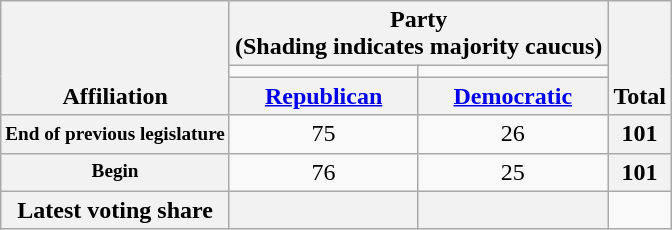<table class="wikitable" style="text-align:center">
<tr valign="bottom">
<th scope="col" rowspan="3">Affiliation</th>
<th scope="col" colspan="2">Party <div>(Shading indicates majority caucus)</div></th>
<th scope="col" rowspan="3">Total</th>
</tr>
<tr style="height:5px">
<td style="color:#33F"></td>
<td style="color:F33"></td>
</tr>
<tr>
<th><a href='#'>Republican</a></th>
<th><a href='#'>Democratic</a></th>
</tr>
<tr>
<th scope="row" style="white-space:nowrap; font-size:80%">End of previous legislature</th>
<td>75</td>
<td>26</td>
<th>101</th>
</tr>
<tr>
<th scope="row" style="white-space:nowrap; font-size:80%">Begin</th>
<td>76</td>
<td>25</td>
<th>101</th>
</tr>
<tr>
<th scope="row">Latest voting share</th>
<th></th>
<th></th>
</tr>
</table>
